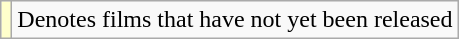<table class="wikitable">
<tr>
<td style="background:#FFFFCC;"></td>
<td>Denotes films that have not yet been released</td>
</tr>
</table>
